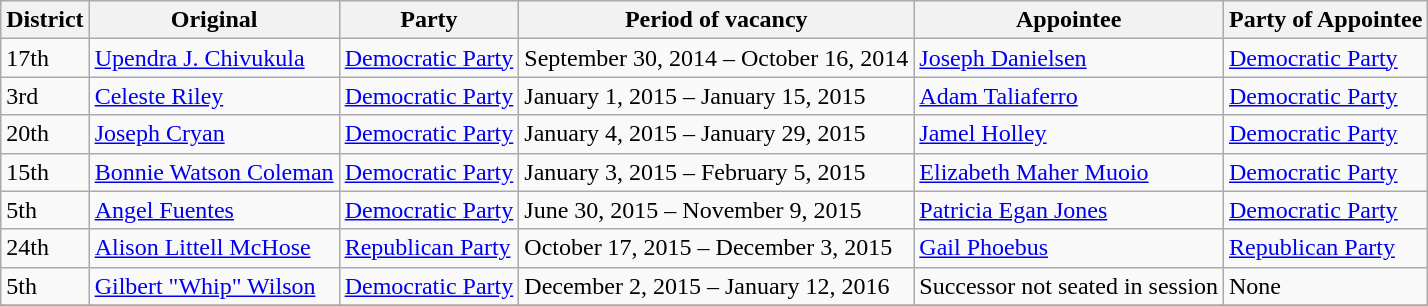<table class="wikitable sortable">
<tr>
<th>District</th>
<th>Original</th>
<th>Party</th>
<th>Period of vacancy</th>
<th>Appointee</th>
<th>Party of Appointee</th>
</tr>
<tr>
<td>17th</td>
<td><a href='#'>Upendra J. Chivukula</a></td>
<td><a href='#'>Democratic Party</a></td>
<td>September 30, 2014 – October 16, 2014</td>
<td><a href='#'>Joseph Danielsen</a></td>
<td><a href='#'>Democratic Party</a></td>
</tr>
<tr>
<td>3rd</td>
<td><a href='#'>Celeste Riley</a></td>
<td><a href='#'>Democratic Party</a></td>
<td>January 1, 2015 – January 15, 2015</td>
<td><a href='#'>Adam Taliaferro</a></td>
<td><a href='#'>Democratic Party</a></td>
</tr>
<tr>
<td>20th</td>
<td><a href='#'>Joseph Cryan</a></td>
<td><a href='#'>Democratic Party</a></td>
<td>January 4, 2015 – January 29, 2015</td>
<td><a href='#'>Jamel Holley</a></td>
<td><a href='#'>Democratic Party</a></td>
</tr>
<tr>
<td>15th</td>
<td><a href='#'>Bonnie Watson Coleman</a></td>
<td><a href='#'>Democratic Party</a></td>
<td>January 3, 2015 – February 5, 2015</td>
<td><a href='#'>Elizabeth Maher Muoio</a></td>
<td><a href='#'>Democratic Party</a></td>
</tr>
<tr>
<td>5th</td>
<td><a href='#'>Angel Fuentes</a></td>
<td><a href='#'>Democratic Party</a></td>
<td>June 30, 2015 – November 9, 2015</td>
<td><a href='#'>Patricia Egan Jones</a></td>
<td><a href='#'>Democratic Party</a></td>
</tr>
<tr>
<td>24th</td>
<td><a href='#'>Alison Littell McHose</a></td>
<td><a href='#'>Republican Party</a></td>
<td>October 17, 2015 – December 3, 2015</td>
<td><a href='#'>Gail Phoebus</a></td>
<td><a href='#'>Republican Party</a></td>
</tr>
<tr>
<td>5th</td>
<td><a href='#'>Gilbert "Whip" Wilson</a></td>
<td><a href='#'>Democratic Party</a></td>
<td>December 2, 2015 – January 12, 2016</td>
<td>Successor not seated in session</td>
<td>None</td>
</tr>
<tr>
</tr>
</table>
